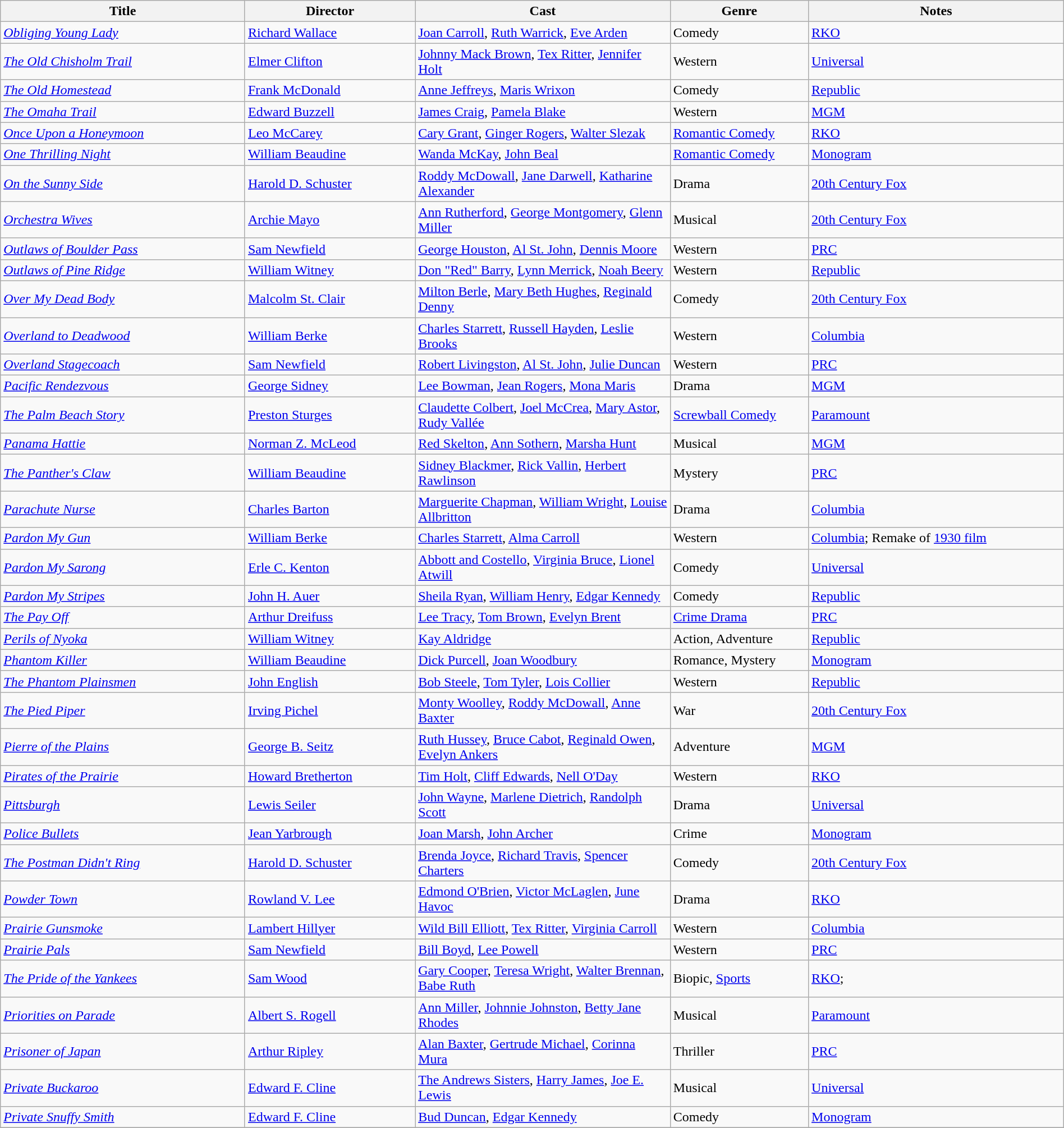<table class="wikitable" style="width:100%;">
<tr>
<th style="width:23%;">Title</th>
<th style="width:16%;">Director</th>
<th style="width:24%;">Cast</th>
<th style="width:13%;">Genre</th>
<th style="width:24%;">Notes</th>
</tr>
<tr>
<td><em><a href='#'>Obliging Young Lady</a></em></td>
<td><a href='#'>Richard Wallace</a></td>
<td><a href='#'>Joan Carroll</a>, <a href='#'>Ruth Warrick</a>, <a href='#'>Eve Arden</a></td>
<td>Comedy</td>
<td><a href='#'>RKO</a></td>
</tr>
<tr>
<td><em><a href='#'>The Old Chisholm Trail</a></em></td>
<td><a href='#'>Elmer Clifton</a></td>
<td><a href='#'>Johnny Mack Brown</a>, <a href='#'>Tex Ritter</a>, <a href='#'>Jennifer Holt</a></td>
<td>Western</td>
<td><a href='#'>Universal</a></td>
</tr>
<tr>
<td><em><a href='#'>The Old Homestead</a></em></td>
<td><a href='#'>Frank McDonald</a></td>
<td><a href='#'>Anne Jeffreys</a>, <a href='#'>Maris Wrixon</a></td>
<td>Comedy</td>
<td><a href='#'>Republic</a></td>
</tr>
<tr>
<td><em><a href='#'>The Omaha Trail</a></em></td>
<td><a href='#'>Edward Buzzell</a></td>
<td><a href='#'>James Craig</a>, <a href='#'>Pamela Blake</a></td>
<td>Western</td>
<td><a href='#'>MGM</a></td>
</tr>
<tr>
<td><em><a href='#'>Once Upon a Honeymoon</a></em></td>
<td><a href='#'>Leo McCarey</a></td>
<td><a href='#'>Cary Grant</a>, <a href='#'>Ginger Rogers</a>, <a href='#'>Walter Slezak</a></td>
<td><a href='#'>Romantic Comedy</a></td>
<td><a href='#'>RKO</a></td>
</tr>
<tr>
<td><em><a href='#'>One Thrilling Night</a></em></td>
<td><a href='#'>William Beaudine</a></td>
<td><a href='#'>Wanda McKay</a>, <a href='#'>John Beal</a></td>
<td><a href='#'>Romantic Comedy</a></td>
<td><a href='#'>Monogram</a></td>
</tr>
<tr>
<td><em><a href='#'>On the Sunny Side</a></em></td>
<td><a href='#'>Harold D. Schuster</a></td>
<td><a href='#'>Roddy McDowall</a>, <a href='#'>Jane Darwell</a>, <a href='#'>Katharine Alexander</a></td>
<td>Drama</td>
<td><a href='#'>20th Century Fox</a></td>
</tr>
<tr>
<td><em><a href='#'>Orchestra Wives</a></em></td>
<td><a href='#'>Archie Mayo</a></td>
<td><a href='#'>Ann Rutherford</a>, <a href='#'>George Montgomery</a>, <a href='#'>Glenn Miller</a></td>
<td>Musical</td>
<td><a href='#'>20th Century Fox</a></td>
</tr>
<tr>
<td><em><a href='#'>Outlaws of Boulder Pass</a></em></td>
<td><a href='#'>Sam Newfield</a></td>
<td><a href='#'>George Houston</a>, <a href='#'>Al St. John</a>, <a href='#'>Dennis Moore</a></td>
<td>Western</td>
<td><a href='#'>PRC</a></td>
</tr>
<tr>
<td><em><a href='#'>Outlaws of Pine Ridge</a></em></td>
<td><a href='#'>William Witney</a></td>
<td><a href='#'>Don "Red" Barry</a>, <a href='#'>Lynn Merrick</a>, <a href='#'>Noah Beery</a></td>
<td>Western</td>
<td><a href='#'>Republic</a></td>
</tr>
<tr>
<td><em><a href='#'>Over My Dead Body</a></em></td>
<td><a href='#'>Malcolm St. Clair</a></td>
<td><a href='#'>Milton Berle</a>, <a href='#'>Mary Beth Hughes</a>, <a href='#'>Reginald Denny</a></td>
<td>Comedy</td>
<td><a href='#'>20th Century Fox</a></td>
</tr>
<tr>
<td><em><a href='#'>Overland to Deadwood</a></em></td>
<td><a href='#'>William Berke</a></td>
<td><a href='#'>Charles Starrett</a>, <a href='#'>Russell Hayden</a>, <a href='#'>Leslie Brooks</a></td>
<td>Western</td>
<td><a href='#'>Columbia</a></td>
</tr>
<tr>
<td><em><a href='#'>Overland Stagecoach</a></em></td>
<td><a href='#'>Sam Newfield</a></td>
<td><a href='#'>Robert Livingston</a>, <a href='#'>Al St. John</a>, <a href='#'>Julie Duncan</a></td>
<td>Western</td>
<td><a href='#'>PRC</a></td>
</tr>
<tr>
<td><em><a href='#'>Pacific Rendezvous</a></em></td>
<td><a href='#'>George Sidney</a></td>
<td><a href='#'>Lee Bowman</a>, <a href='#'>Jean Rogers</a>, <a href='#'>Mona Maris</a></td>
<td>Drama</td>
<td><a href='#'>MGM</a></td>
</tr>
<tr>
<td><em><a href='#'>The Palm Beach Story</a></em></td>
<td><a href='#'>Preston Sturges</a></td>
<td><a href='#'>Claudette Colbert</a>, <a href='#'>Joel McCrea</a>, <a href='#'>Mary Astor</a>, <a href='#'>Rudy Vallée</a></td>
<td><a href='#'>Screwball Comedy</a></td>
<td><a href='#'>Paramount</a></td>
</tr>
<tr>
<td><em><a href='#'>Panama Hattie</a></em></td>
<td><a href='#'>Norman Z. McLeod</a></td>
<td><a href='#'>Red Skelton</a>, <a href='#'>Ann Sothern</a>, <a href='#'>Marsha Hunt</a></td>
<td>Musical</td>
<td><a href='#'>MGM</a></td>
</tr>
<tr>
<td><em><a href='#'>The Panther's Claw</a></em></td>
<td><a href='#'>William Beaudine</a></td>
<td><a href='#'>Sidney Blackmer</a>, <a href='#'>Rick Vallin</a>, <a href='#'>Herbert Rawlinson</a></td>
<td>Mystery</td>
<td><a href='#'>PRC</a></td>
</tr>
<tr>
<td><em><a href='#'>Parachute Nurse</a></em></td>
<td><a href='#'>Charles Barton</a></td>
<td><a href='#'>Marguerite Chapman</a>, <a href='#'>William Wright</a>, <a href='#'>Louise Allbritton</a></td>
<td>Drama</td>
<td><a href='#'>Columbia</a></td>
</tr>
<tr>
<td><em><a href='#'>Pardon My Gun</a></em></td>
<td><a href='#'>William Berke</a></td>
<td><a href='#'>Charles Starrett</a>, <a href='#'>Alma Carroll</a></td>
<td>Western</td>
<td><a href='#'>Columbia</a>; Remake of <a href='#'>1930 film</a></td>
</tr>
<tr>
<td><em><a href='#'>Pardon My Sarong</a></em></td>
<td><a href='#'>Erle C. Kenton</a></td>
<td><a href='#'>Abbott and Costello</a>, <a href='#'>Virginia Bruce</a>, <a href='#'>Lionel Atwill</a></td>
<td>Comedy</td>
<td><a href='#'>Universal</a></td>
</tr>
<tr>
<td><em><a href='#'>Pardon My Stripes</a></em></td>
<td><a href='#'>John H. Auer</a></td>
<td><a href='#'>Sheila Ryan</a>, <a href='#'>William Henry</a>, <a href='#'>Edgar Kennedy</a></td>
<td>Comedy</td>
<td><a href='#'>Republic</a></td>
</tr>
<tr>
<td><em><a href='#'>The Pay Off</a></em></td>
<td><a href='#'>Arthur Dreifuss</a></td>
<td><a href='#'>Lee Tracy</a>, <a href='#'>Tom Brown</a>, <a href='#'>Evelyn Brent</a></td>
<td><a href='#'>Crime Drama</a></td>
<td><a href='#'>PRC</a></td>
</tr>
<tr>
<td><em><a href='#'>Perils of Nyoka</a></em></td>
<td><a href='#'>William Witney</a></td>
<td><a href='#'>Kay Aldridge</a></td>
<td>Action, Adventure</td>
<td><a href='#'>Republic</a></td>
</tr>
<tr>
<td><em><a href='#'>Phantom Killer</a></em></td>
<td><a href='#'>William Beaudine</a></td>
<td><a href='#'>Dick Purcell</a>, <a href='#'>Joan Woodbury</a></td>
<td>Romance, Mystery</td>
<td><a href='#'>Monogram</a></td>
</tr>
<tr>
<td><em><a href='#'>The Phantom Plainsmen</a></em></td>
<td><a href='#'>John English</a></td>
<td><a href='#'>Bob Steele</a>, <a href='#'>Tom Tyler</a>, <a href='#'>Lois Collier</a></td>
<td>Western</td>
<td><a href='#'>Republic</a></td>
</tr>
<tr>
<td><em><a href='#'>The Pied Piper</a></em></td>
<td><a href='#'>Irving Pichel</a></td>
<td><a href='#'>Monty Woolley</a>, <a href='#'>Roddy McDowall</a>, <a href='#'>Anne Baxter</a></td>
<td>War</td>
<td><a href='#'>20th Century Fox</a></td>
</tr>
<tr>
<td><em><a href='#'>Pierre of the Plains</a></em></td>
<td><a href='#'>George B. Seitz</a></td>
<td><a href='#'>Ruth Hussey</a>, <a href='#'>Bruce Cabot</a>, <a href='#'>Reginald Owen</a>, <a href='#'>Evelyn Ankers</a></td>
<td>Adventure</td>
<td><a href='#'>MGM</a></td>
</tr>
<tr>
<td><em><a href='#'>Pirates of the Prairie</a></em></td>
<td><a href='#'>Howard Bretherton</a></td>
<td><a href='#'>Tim Holt</a>, <a href='#'>Cliff Edwards</a>, <a href='#'>Nell O'Day</a></td>
<td>Western</td>
<td><a href='#'>RKO</a></td>
</tr>
<tr>
<td><em><a href='#'>Pittsburgh</a></em></td>
<td><a href='#'>Lewis Seiler</a></td>
<td><a href='#'>John Wayne</a>, <a href='#'>Marlene Dietrich</a>, <a href='#'>Randolph Scott</a></td>
<td>Drama</td>
<td><a href='#'>Universal</a></td>
</tr>
<tr>
<td><em><a href='#'>Police Bullets</a></em></td>
<td><a href='#'>Jean Yarbrough</a></td>
<td><a href='#'>Joan Marsh</a>, <a href='#'>John Archer</a></td>
<td>Crime</td>
<td><a href='#'>Monogram</a></td>
</tr>
<tr>
<td><em><a href='#'>The Postman Didn't Ring</a></em></td>
<td><a href='#'>Harold D. Schuster</a></td>
<td><a href='#'>Brenda Joyce</a>, <a href='#'>Richard Travis</a>, <a href='#'>Spencer Charters</a></td>
<td>Comedy</td>
<td><a href='#'>20th Century Fox</a></td>
</tr>
<tr>
<td><em><a href='#'>Powder Town</a></em></td>
<td><a href='#'>Rowland V. Lee</a></td>
<td><a href='#'>Edmond O'Brien</a>, <a href='#'>Victor McLaglen</a>, <a href='#'>June Havoc</a></td>
<td>Drama</td>
<td><a href='#'>RKO</a></td>
</tr>
<tr>
<td><em><a href='#'>Prairie Gunsmoke</a></em></td>
<td><a href='#'>Lambert Hillyer</a></td>
<td><a href='#'>Wild Bill Elliott</a>, <a href='#'>Tex Ritter</a>, <a href='#'>Virginia Carroll</a></td>
<td>Western</td>
<td><a href='#'>Columbia</a></td>
</tr>
<tr>
<td><em><a href='#'>Prairie Pals</a></em></td>
<td><a href='#'>Sam Newfield</a></td>
<td><a href='#'>Bill Boyd</a>, <a href='#'>Lee Powell</a></td>
<td>Western</td>
<td><a href='#'>PRC</a></td>
</tr>
<tr>
<td><em><a href='#'>The Pride of the Yankees</a></em></td>
<td><a href='#'>Sam Wood</a></td>
<td><a href='#'>Gary Cooper</a>, <a href='#'>Teresa Wright</a>, <a href='#'>Walter Brennan</a>, <a href='#'>Babe Ruth</a></td>
<td>Biopic, <a href='#'>Sports</a></td>
<td><a href='#'>RKO</a>;</td>
</tr>
<tr>
<td><em><a href='#'>Priorities on Parade</a></em></td>
<td><a href='#'>Albert S. Rogell</a></td>
<td><a href='#'>Ann Miller</a>, <a href='#'>Johnnie Johnston</a>, <a href='#'>Betty Jane Rhodes</a></td>
<td>Musical</td>
<td><a href='#'>Paramount</a></td>
</tr>
<tr>
<td><em><a href='#'>Prisoner of Japan</a></em></td>
<td><a href='#'>Arthur Ripley</a></td>
<td><a href='#'>Alan Baxter</a>, <a href='#'>Gertrude Michael</a>, <a href='#'>Corinna Mura</a></td>
<td>Thriller</td>
<td><a href='#'>PRC</a></td>
</tr>
<tr>
<td><em><a href='#'>Private Buckaroo</a></em></td>
<td><a href='#'>Edward F. Cline</a></td>
<td><a href='#'>The Andrews Sisters</a>, <a href='#'>Harry James</a>, <a href='#'>Joe E. Lewis</a></td>
<td>Musical</td>
<td><a href='#'>Universal</a></td>
</tr>
<tr>
<td><em><a href='#'>Private Snuffy Smith</a></em></td>
<td><a href='#'>Edward F. Cline</a></td>
<td><a href='#'>Bud Duncan</a>, <a href='#'>Edgar Kennedy</a></td>
<td>Comedy</td>
<td><a href='#'>Monogram</a></td>
</tr>
<tr>
</tr>
</table>
